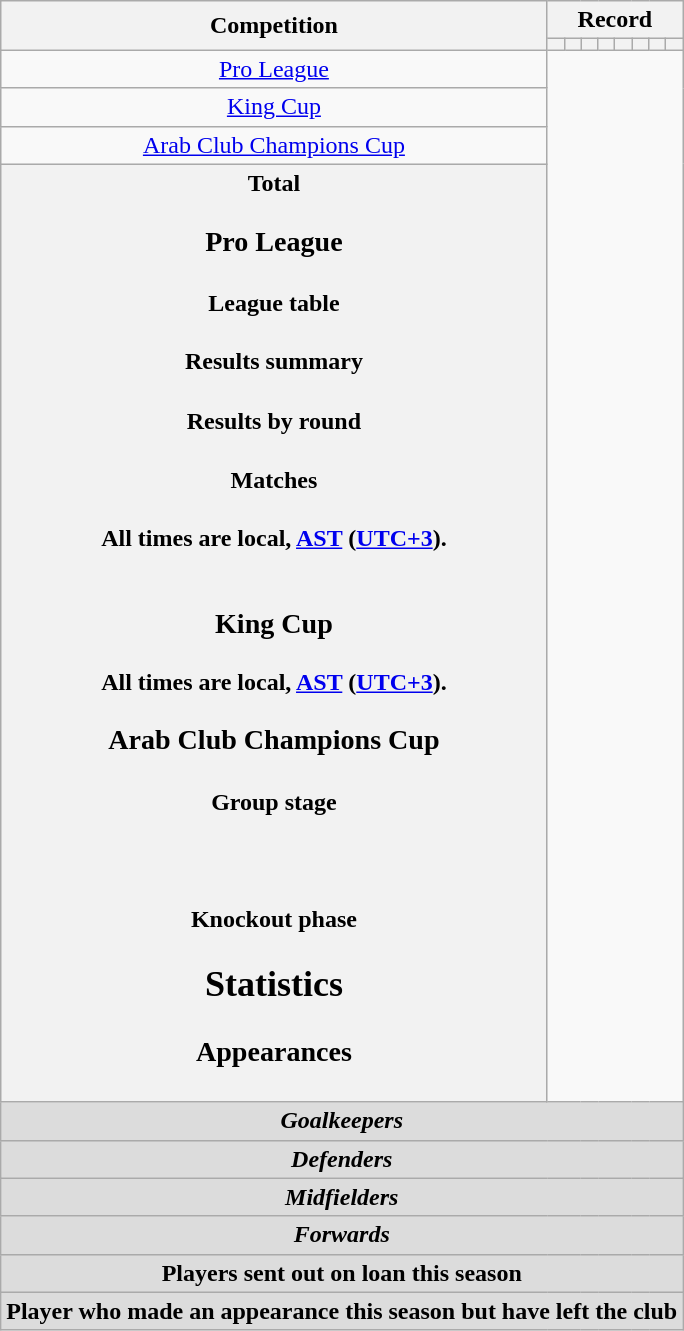<table class="wikitable" style="text-align: center">
<tr>
<th rowspan=2>Competition</th>
<th colspan=8>Record</th>
</tr>
<tr>
<th></th>
<th></th>
<th></th>
<th></th>
<th></th>
<th></th>
<th></th>
<th></th>
</tr>
<tr>
<td><a href='#'>Pro League</a><br></td>
</tr>
<tr>
<td><a href='#'>King Cup</a><br></td>
</tr>
<tr>
<td><a href='#'>Arab Club Champions Cup</a><br></td>
</tr>
<tr>
<th>Total<br>
<h3>Pro League</h3><h4>League table</h4><h4>Results summary</h4>
<h4>Results by round</h4><h4>Matches</h4>All times are local, <a href='#'>AST</a> (<a href='#'>UTC+3</a>).<br>


<br>
































<h3>King Cup</h3>
All times are local, <a href='#'>AST</a> (<a href='#'>UTC+3</a>).<br>

<h3>Arab Club Champions Cup</h3><h4>Group stage</h4><br>

<h4>Knockout phase</h4>
<h2>Statistics</h2><h3>Appearances</h3></th>
</tr>
<tr>
<th colspan=14 style=background:#dcdcdc; text-align:center><em>Goalkeepers</em><br>



</th>
</tr>
<tr>
<th colspan=14 style=background:#dcdcdc; text-align:center><em>Defenders</em><br>







</th>
</tr>
<tr>
<th colspan=14 style=background:#dcdcdc; text-align:center><em>Midfielders</em><br>











</th>
</tr>
<tr>
<th colspan=14 style=background:#dcdcdc; text-align:center><em>Forwards</em><br>



</th>
</tr>
<tr>
<th colspan=14 style=background:#dcdcdc; text-align:center>Players sent out on loan this season<br>
</th>
</tr>
<tr>
<th colspan=18 style=background:#dcdcdc; text-align:center>Player who made an appearance this season but have left the club<br>





</th>
</tr>
</table>
